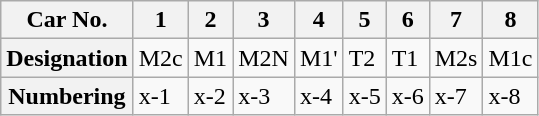<table class="wikitable">
<tr>
<th>Car No.</th>
<th>1</th>
<th>2</th>
<th>3</th>
<th>4</th>
<th>5</th>
<th>6</th>
<th>7</th>
<th>8</th>
</tr>
<tr>
<th>Designation</th>
<td>M2c</td>
<td>M1</td>
<td>M2N</td>
<td>M1'</td>
<td>T2</td>
<td>T1</td>
<td>M2s</td>
<td>M1c</td>
</tr>
<tr>
<th>Numbering</th>
<td>x-1</td>
<td>x-2</td>
<td>x-3</td>
<td>x-4</td>
<td>x-5</td>
<td>x-6</td>
<td>x-7</td>
<td>x-8</td>
</tr>
</table>
